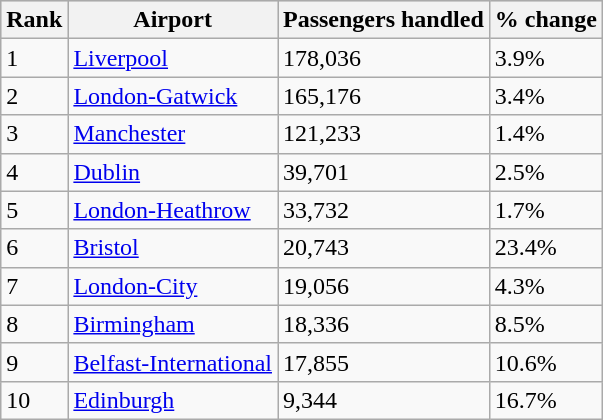<table class="wikitable sortable" style="font-size: 100%" width= align=>
<tr bgcolor=lightgrey>
<th>Rank</th>
<th>Airport</th>
<th>Passengers handled</th>
<th>% change</th>
</tr>
<tr>
<td>1</td>
<td><a href='#'>Liverpool</a></td>
<td>178,036</td>
<td> 3.9%</td>
</tr>
<tr>
<td>2</td>
<td><a href='#'>London-Gatwick</a></td>
<td>165,176</td>
<td> 3.4%</td>
</tr>
<tr>
<td>3</td>
<td><a href='#'>Manchester</a></td>
<td>121,233</td>
<td> 1.4%</td>
</tr>
<tr>
<td>4</td>
<td><a href='#'>Dublin</a></td>
<td>39,701</td>
<td> 2.5%</td>
</tr>
<tr>
<td>5</td>
<td><a href='#'>London-Heathrow</a></td>
<td>33,732</td>
<td> 1.7%</td>
</tr>
<tr>
<td>6</td>
<td><a href='#'>Bristol</a></td>
<td>20,743</td>
<td> 23.4%</td>
</tr>
<tr>
<td>7</td>
<td><a href='#'>London-City</a></td>
<td>19,056</td>
<td> 4.3%</td>
</tr>
<tr>
<td>8</td>
<td><a href='#'>Birmingham</a></td>
<td>18,336</td>
<td> 8.5%</td>
</tr>
<tr>
<td>9</td>
<td><a href='#'>Belfast-International</a></td>
<td>17,855</td>
<td> 10.6%</td>
</tr>
<tr>
<td>10</td>
<td><a href='#'>Edinburgh</a></td>
<td>9,344</td>
<td> 16.7%</td>
</tr>
</table>
